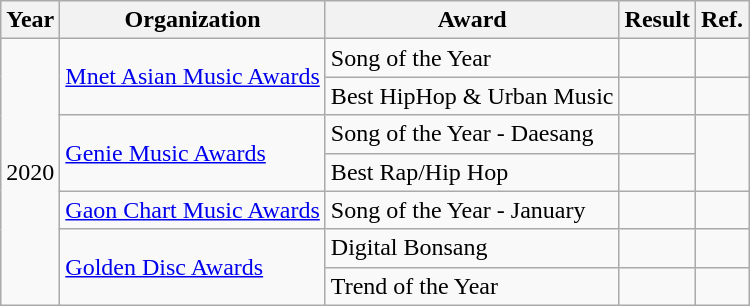<table class="wikitable plainrowheaders">
<tr>
<th scope="col">Year</th>
<th scope="col">Organization</th>
<th scope="col">Award</th>
<th scope="col">Result</th>
<th>Ref.</th>
</tr>
<tr>
<td rowspan="7">2020</td>
<td rowspan="2"><a href='#'>Mnet Asian Music Awards</a></td>
<td>Song of the Year</td>
<td></td>
<td></td>
</tr>
<tr>
<td>Best HipHop & Urban Music</td>
<td></td>
<td></td>
</tr>
<tr>
<td rowspan="2"><a href='#'>Genie Music Awards</a></td>
<td>Song of the Year - Daesang</td>
<td></td>
<td rowspan="2"></td>
</tr>
<tr>
<td>Best Rap/Hip Hop</td>
<td></td>
</tr>
<tr>
<td><a href='#'>Gaon Chart Music Awards</a></td>
<td>Song of the Year - January</td>
<td></td>
<td></td>
</tr>
<tr>
<td rowspan="2"><a href='#'>Golden Disc Awards</a></td>
<td>Digital Bonsang</td>
<td></td>
<td></td>
</tr>
<tr>
<td>Trend of the Year</td>
<td></td>
<td></td>
</tr>
</table>
